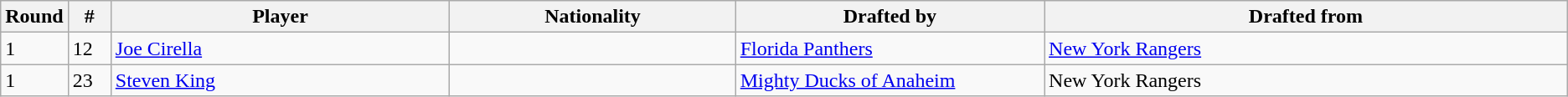<table class="wikitable">
<tr>
<th bgcolor="#DDDDFF" width="2.75%">Round</th>
<th bgcolor="#DDDDFF" width="2.75%">#</th>
<th bgcolor="#DDDDFF" width="22.0%">Player</th>
<th bgcolor="#DDDDFF" width="18.5%">Nationality</th>
<th bgcolor="#DDDDFF" width="20.0%">Drafted by</th>
<th bgcolor="#DDDDFF" width="100.0%">Drafted from</th>
</tr>
<tr>
<td>1</td>
<td>12</td>
<td><a href='#'>Joe Cirella</a></td>
<td></td>
<td><a href='#'>Florida Panthers</a></td>
<td><a href='#'>New York Rangers</a></td>
</tr>
<tr>
<td>1</td>
<td>23</td>
<td><a href='#'>Steven King</a></td>
<td></td>
<td><a href='#'>Mighty Ducks of Anaheim</a></td>
<td>New York Rangers</td>
</tr>
</table>
